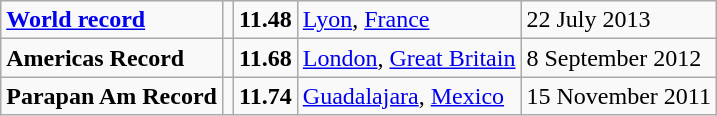<table class="wikitable">
<tr>
<td><strong><a href='#'>World record</a></strong></td>
<td></td>
<td><strong>11.48</strong></td>
<td><a href='#'>Lyon</a>, <a href='#'>France</a></td>
<td>22 July 2013</td>
</tr>
<tr>
<td><strong>Americas Record</strong></td>
<td></td>
<td><strong>11.68</strong></td>
<td><a href='#'>London</a>, <a href='#'>Great Britain</a></td>
<td>8 September 2012</td>
</tr>
<tr>
<td><strong>Parapan Am Record</strong></td>
<td></td>
<td><strong>11.74</strong></td>
<td><a href='#'>Guadalajara</a>, <a href='#'>Mexico</a></td>
<td>15 November 2011</td>
</tr>
</table>
